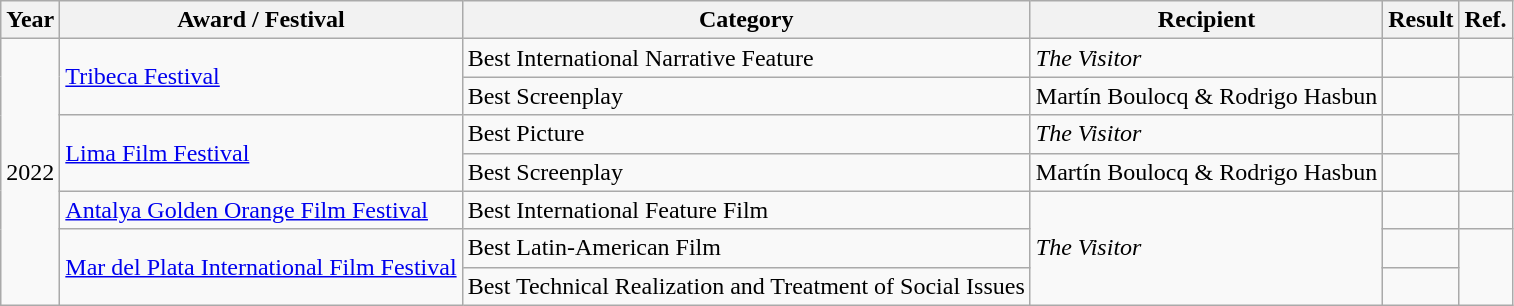<table class="wikitable">
<tr>
<th>Year</th>
<th>Award / Festival</th>
<th>Category</th>
<th>Recipient</th>
<th>Result</th>
<th>Ref.</th>
</tr>
<tr>
<td rowspan="7">2022</td>
<td rowspan="2"><a href='#'>Tribeca Festival</a></td>
<td>Best International Narrative Feature</td>
<td><em>The Visitor</em></td>
<td></td>
<td></td>
</tr>
<tr>
<td>Best Screenplay</td>
<td>Martín Boulocq & Rodrigo Hasbun</td>
<td></td>
<td></td>
</tr>
<tr>
<td rowspan="2"><a href='#'>Lima Film Festival</a></td>
<td>Best Picture</td>
<td><em>The Visitor</em></td>
<td></td>
<td rowspan="2"></td>
</tr>
<tr>
<td>Best Screenplay</td>
<td>Martín Boulocq & Rodrigo Hasbun</td>
<td></td>
</tr>
<tr>
<td><a href='#'>Antalya Golden Orange Film Festival</a></td>
<td>Best International Feature Film</td>
<td rowspan="3"><em>The Visitor</em></td>
<td></td>
<td></td>
</tr>
<tr>
<td rowspan="2"><a href='#'>Mar del Plata International Film Festival</a></td>
<td>Best Latin-American Film</td>
<td></td>
<td rowspan="2"></td>
</tr>
<tr>
<td>Best Technical Realization and Treatment of Social Issues</td>
<td></td>
</tr>
</table>
